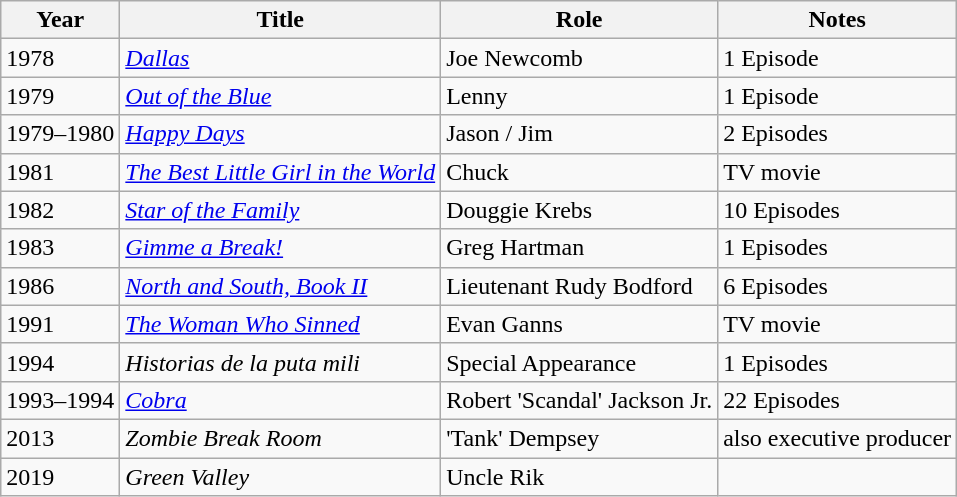<table class="wikitable sortable">
<tr>
<th>Year</th>
<th>Title</th>
<th>Role</th>
<th>Notes</th>
</tr>
<tr>
<td>1978</td>
<td><em><a href='#'>Dallas</a></em></td>
<td>Joe Newcomb</td>
<td>1 Episode</td>
</tr>
<tr>
<td>1979</td>
<td><em><a href='#'>Out of the Blue</a></em></td>
<td>Lenny</td>
<td>1 Episode</td>
</tr>
<tr>
<td>1979–1980</td>
<td><em><a href='#'>Happy Days</a></em></td>
<td>Jason / Jim</td>
<td>2 Episodes</td>
</tr>
<tr>
<td>1981</td>
<td><em><a href='#'>The Best Little Girl in the World</a></em></td>
<td>Chuck</td>
<td>TV movie</td>
</tr>
<tr>
<td>1982</td>
<td><em><a href='#'>Star of the Family</a></em></td>
<td>Douggie Krebs</td>
<td>10 Episodes</td>
</tr>
<tr>
<td>1983</td>
<td><em><a href='#'>Gimme a Break!</a></em></td>
<td>Greg Hartman</td>
<td>1 Episodes</td>
</tr>
<tr>
<td>1986</td>
<td><em><a href='#'>North and South, Book II</a></em></td>
<td>Lieutenant Rudy Bodford</td>
<td>6 Episodes</td>
</tr>
<tr>
<td>1991</td>
<td><em><a href='#'>The Woman Who Sinned</a></em></td>
<td>Evan Ganns</td>
<td>TV movie</td>
</tr>
<tr>
<td>1994</td>
<td><em>Historias de la puta mili </em></td>
<td>Special Appearance</td>
<td>1 Episodes</td>
</tr>
<tr>
<td>1993–1994</td>
<td><em><a href='#'>Cobra</a></em></td>
<td>Robert 'Scandal' Jackson Jr.</td>
<td>22 Episodes</td>
</tr>
<tr>
<td>2013</td>
<td><em>Zombie Break Room</em></td>
<td>'Tank' Dempsey</td>
<td>also executive producer</td>
</tr>
<tr>
<td>2019</td>
<td><em>Green Valley</em></td>
<td>Uncle Rik</td>
<td></td>
</tr>
</table>
